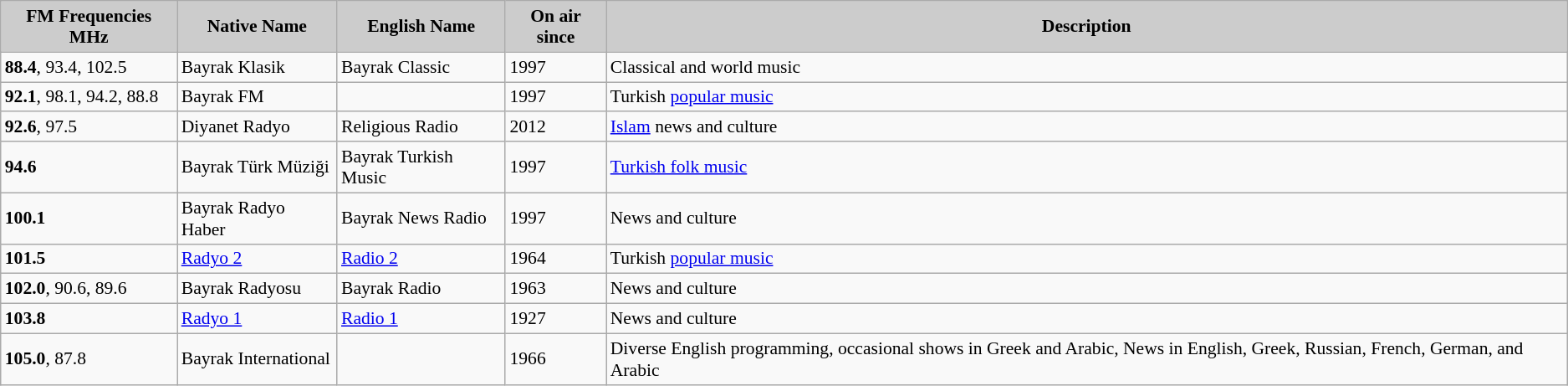<table class="wikitable" style="font-size:90%;">
<tr>
<th style="background:#ccc;">FM Frequencies MHz</th>
<th style="background:#ccc;">Native Name</th>
<th style="background:#ccc;">English Name</th>
<th style="background:#ccc;">On air since</th>
<th style="background:#ccc;">Description</th>
</tr>
<tr>
<td><strong>88.4</strong>, 93.4, 102.5</td>
<td>Bayrak Klasik</td>
<td>Bayrak Classic</td>
<td>1997</td>
<td>Classical and world music</td>
</tr>
<tr>
<td><strong>92.1</strong>, 98.1, 94.2, 88.8</td>
<td>Bayrak FM</td>
<td></td>
<td>1997</td>
<td>Turkish <a href='#'>popular music</a></td>
</tr>
<tr>
<td><strong>92.6</strong>, 97.5</td>
<td>Diyanet Radyo</td>
<td>Religious Radio</td>
<td>2012</td>
<td><a href='#'>Islam</a> news and culture</td>
</tr>
<tr>
<td><strong>94.6</strong></td>
<td>Bayrak Türk Müziği</td>
<td>Bayrak Turkish Music</td>
<td>1997</td>
<td><a href='#'>Turkish folk music</a></td>
</tr>
<tr>
<td><strong>100.1</strong></td>
<td>Bayrak Radyo Haber</td>
<td>Bayrak News Radio</td>
<td>1997</td>
<td>News and culture</td>
</tr>
<tr>
<td><strong>101.5</strong></td>
<td><a href='#'>Radyo 2</a></td>
<td><a href='#'>Radio 2</a></td>
<td>1964</td>
<td>Turkish <a href='#'>popular music</a></td>
</tr>
<tr>
<td><strong>102.0</strong>, 90.6, 89.6</td>
<td>Bayrak Radyosu</td>
<td>Bayrak Radio</td>
<td>1963</td>
<td>News and culture</td>
</tr>
<tr>
<td><strong>103.8</strong></td>
<td><a href='#'>Radyo 1</a></td>
<td><a href='#'>Radio 1</a></td>
<td>1927</td>
<td>News and culture</td>
</tr>
<tr>
<td><strong>105.0</strong>, 87.8</td>
<td>Bayrak International</td>
<td></td>
<td>1966</td>
<td>Diverse English programming, occasional shows in Greek and Arabic, News in English, Greek, Russian, French, German, and Arabic</td>
</tr>
</table>
